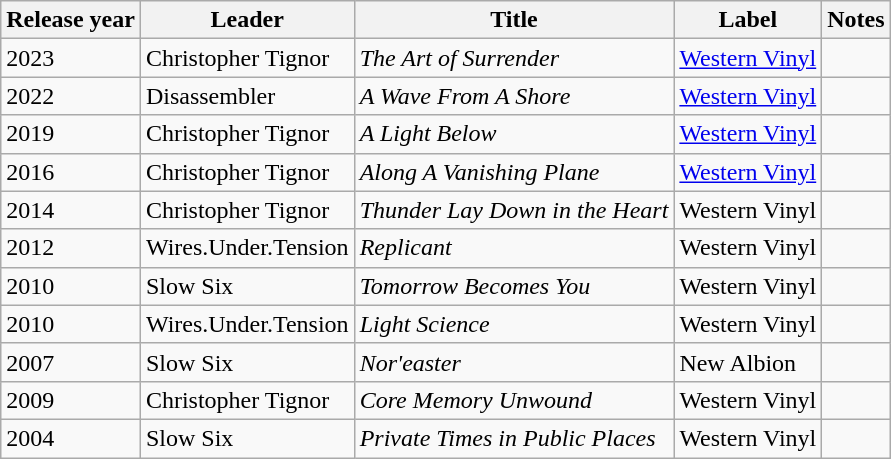<table class="wikitable sortable">
<tr>
<th>Release year</th>
<th>Leader</th>
<th>Title</th>
<th>Label</th>
<th>Notes</th>
</tr>
<tr>
<td>2023</td>
<td>Christopher Tignor</td>
<td><em>The Art of Surrender</em></td>
<td><a href='#'>Western Vinyl</a></td>
<td></td>
</tr>
<tr>
<td>2022</td>
<td>Disassembler</td>
<td><em>A Wave From A Shore</em></td>
<td><a href='#'>Western Vinyl</a></td>
<td></td>
</tr>
<tr>
<td>2019</td>
<td>Christopher Tignor</td>
<td><em>A Light Below</em></td>
<td><a href='#'>Western Vinyl</a></td>
<td></td>
</tr>
<tr>
<td>2016</td>
<td>Christopher Tignor</td>
<td><em>Along A Vanishing Plane</em></td>
<td><a href='#'>Western Vinyl</a></td>
<td></td>
</tr>
<tr>
<td>2014</td>
<td>Christopher Tignor</td>
<td><em>Thunder Lay Down in the Heart</em></td>
<td>Western Vinyl</td>
<td></td>
</tr>
<tr>
<td>2012</td>
<td>Wires.Under.Tension</td>
<td><em>Replicant</em></td>
<td>Western Vinyl</td>
<td></td>
</tr>
<tr>
<td>2010</td>
<td>Slow Six</td>
<td><em>Tomorrow Becomes You</em></td>
<td>Western Vinyl</td>
<td></td>
</tr>
<tr>
<td>2010</td>
<td>Wires.Under.Tension</td>
<td><em>Light Science</em></td>
<td>Western Vinyl</td>
<td></td>
</tr>
<tr>
<td>2007</td>
<td>Slow Six</td>
<td><em>Nor'easter</em></td>
<td>New Albion</td>
<td></td>
</tr>
<tr>
<td>2009</td>
<td>Christopher Tignor</td>
<td><em>Core Memory Unwound</em></td>
<td>Western Vinyl</td>
<td></td>
</tr>
<tr>
<td>2004</td>
<td>Slow Six</td>
<td><em>Private Times in Public Places</em></td>
<td>Western Vinyl</td>
<td></td>
</tr>
</table>
